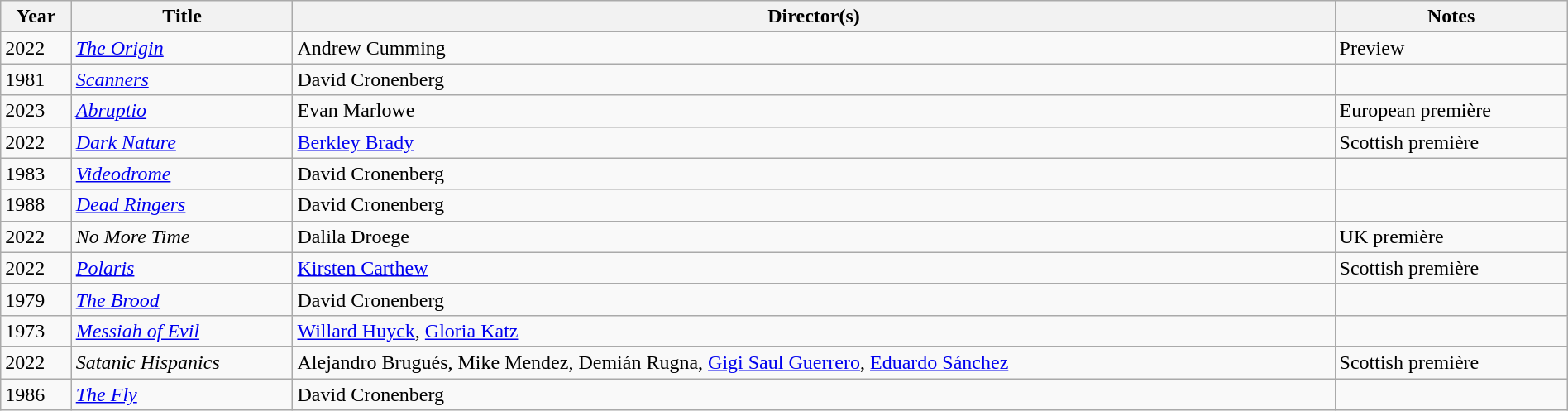<table class="sortable wikitable" style="width:100%; margin-bottom:4px">
<tr>
<th>Year</th>
<th>Title</th>
<th>Director(s)</th>
<th>Notes</th>
</tr>
<tr>
<td>2022</td>
<td><em><a href='#'>The Origin</a></em></td>
<td>Andrew Cumming</td>
<td>Preview</td>
</tr>
<tr>
<td>1981</td>
<td><em><a href='#'>Scanners</a></em></td>
<td>David Cronenberg</td>
<td></td>
</tr>
<tr>
<td>2023</td>
<td><em><a href='#'>Abruptio</a></em></td>
<td>Evan Marlowe</td>
<td>European première</td>
</tr>
<tr>
<td>2022</td>
<td><em><a href='#'>Dark Nature</a></em></td>
<td><a href='#'>Berkley Brady</a></td>
<td>Scottish première</td>
</tr>
<tr>
<td>1983</td>
<td><em><a href='#'>Videodrome</a></em></td>
<td>David Cronenberg</td>
<td></td>
</tr>
<tr>
<td>1988</td>
<td><em><a href='#'>Dead Ringers</a></em></td>
<td>David Cronenberg</td>
<td></td>
</tr>
<tr>
<td>2022</td>
<td><em>No More Time</em></td>
<td>Dalila Droege</td>
<td>UK première</td>
</tr>
<tr>
<td>2022</td>
<td><em><a href='#'>Polaris</a></em></td>
<td><a href='#'>Kirsten Carthew</a></td>
<td>Scottish première</td>
</tr>
<tr>
<td>1979</td>
<td><em><a href='#'>The Brood</a></em></td>
<td>David Cronenberg</td>
<td></td>
</tr>
<tr>
<td>1973</td>
<td><em><a href='#'>Messiah of Evil</a></em></td>
<td><a href='#'>Willard Huyck</a>, <a href='#'>Gloria Katz</a></td>
<td></td>
</tr>
<tr>
<td>2022</td>
<td><em>Satanic Hispanics</em></td>
<td>Alejandro Brugués, Mike Mendez, Demián Rugna, <a href='#'>Gigi Saul Guerrero</a>, <a href='#'>Eduardo Sánchez</a></td>
<td>Scottish première</td>
</tr>
<tr>
<td>1986</td>
<td><em><a href='#'>The Fly</a></em></td>
<td>David Cronenberg</td>
<td></td>
</tr>
</table>
